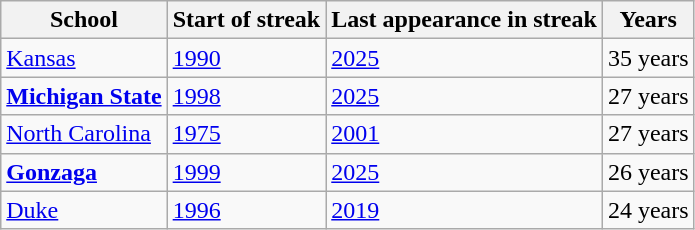<table class="wikitable sortable">
<tr>
<th>School</th>
<th>Start of streak</th>
<th>Last appearance in streak</th>
<th>Years</th>
</tr>
<tr>
<td><a href='#'>Kansas</a></td>
<td><a href='#'>1990</a></td>
<td><a href='#'>2025</a></td>
<td>35 years</td>
</tr>
<tr>
<td><strong><a href='#'>Michigan State</a></strong></td>
<td><a href='#'>1998</a></td>
<td><a href='#'>2025</a></td>
<td>27 years</td>
</tr>
<tr>
<td><a href='#'>North Carolina</a></td>
<td><a href='#'>1975</a></td>
<td><a href='#'>2001</a></td>
<td>27 years</td>
</tr>
<tr>
<td><strong><a href='#'>Gonzaga</a></strong></td>
<td><a href='#'>1999</a></td>
<td><a href='#'>2025</a></td>
<td>26 years</td>
</tr>
<tr>
<td><a href='#'>Duke</a></td>
<td><a href='#'>1996</a></td>
<td><a href='#'>2019</a></td>
<td>24 years</td>
</tr>
</table>
